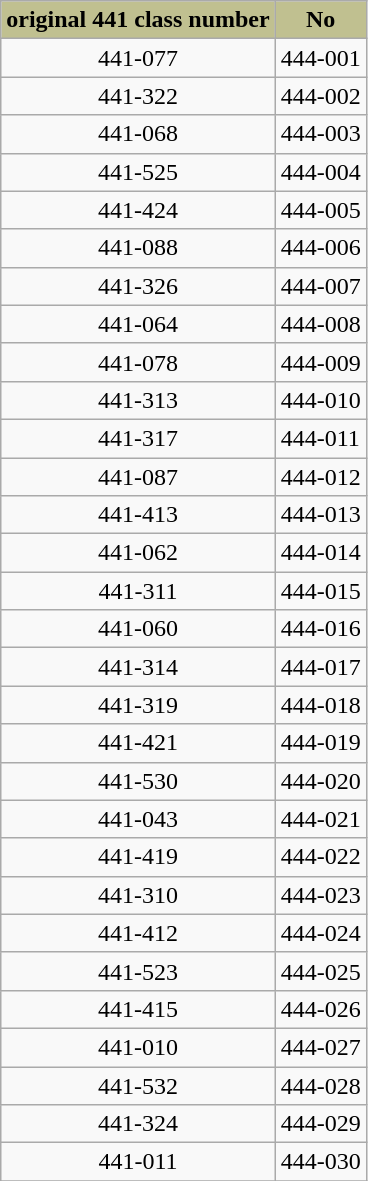<table border="0" class="wikitable">
<tr>
<th align="center" style="background:#C0C090;">original 441 class number</th>
<th align="center" style="background:#C0C090;">No</th>
</tr>
<tr>
<td align="center">441-077</td>
<td>444-001</td>
</tr>
<tr>
<td align="center">441-322</td>
<td>444-002</td>
</tr>
<tr>
<td align="center">441-068</td>
<td>444-003</td>
</tr>
<tr>
<td align="center">441-525</td>
<td>444-004</td>
</tr>
<tr>
<td align="center">441-424</td>
<td>444-005</td>
</tr>
<tr>
<td align="center">441-088</td>
<td>444-006</td>
</tr>
<tr>
<td align="center">441-326</td>
<td>444-007</td>
</tr>
<tr>
<td align="center">441-064</td>
<td>444-008</td>
</tr>
<tr>
<td align="center">441-078</td>
<td>444-009</td>
</tr>
<tr>
<td align="center">441-313</td>
<td>444-010</td>
</tr>
<tr>
<td align="center">441-317</td>
<td>444-011</td>
</tr>
<tr>
<td align="center">441-087</td>
<td>444-012</td>
</tr>
<tr>
<td align="center">441-413</td>
<td>444-013</td>
</tr>
<tr>
<td align="center">441-062</td>
<td>444-014</td>
</tr>
<tr>
<td align="center">441-311</td>
<td>444-015</td>
</tr>
<tr>
<td align="center">441-060</td>
<td>444-016</td>
</tr>
<tr>
<td align="center">441-314</td>
<td>444-017</td>
</tr>
<tr>
<td align="center">441-319</td>
<td>444-018</td>
</tr>
<tr>
<td align="center">441-421</td>
<td>444-019</td>
</tr>
<tr>
<td align="center">441-530</td>
<td>444-020</td>
</tr>
<tr>
<td align="center">441-043</td>
<td>444-021</td>
</tr>
<tr>
<td align="center">441-419</td>
<td>444-022</td>
</tr>
<tr>
<td align="center">441-310</td>
<td>444-023</td>
</tr>
<tr>
<td align="center">441-412</td>
<td>444-024</td>
</tr>
<tr>
<td align="center">441-523</td>
<td>444-025</td>
</tr>
<tr>
<td align="center">441-415</td>
<td>444-026</td>
</tr>
<tr>
<td align="center">441-010</td>
<td>444-027</td>
</tr>
<tr>
<td align="center">441-532</td>
<td>444-028</td>
</tr>
<tr>
<td align="center">441-324</td>
<td>444-029</td>
</tr>
<tr>
<td align="center">441-011</td>
<td>444-030</td>
</tr>
<tr>
</tr>
</table>
